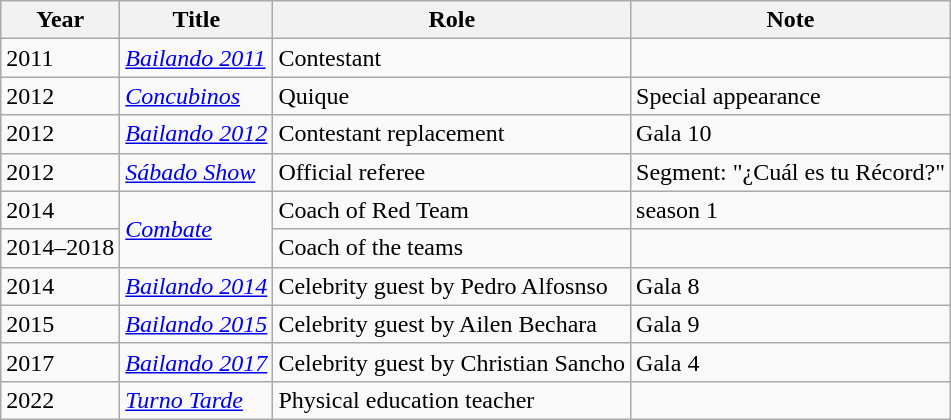<table class="wikitable">
<tr>
<th>Year</th>
<th>Title</th>
<th>Role</th>
<th>Note</th>
</tr>
<tr>
<td>2011</td>
<td><em><a href='#'>Bailando 2011</a></em></td>
<td>Contestant</td>
<td></td>
</tr>
<tr>
<td>2012</td>
<td><em><a href='#'>Concubinos</a></em></td>
<td>Quique</td>
<td>Special appearance</td>
</tr>
<tr>
<td>2012</td>
<td><em><a href='#'>Bailando 2012</a></em></td>
<td>Contestant replacement</td>
<td>Gala 10</td>
</tr>
<tr>
<td>2012</td>
<td><em><a href='#'>Sábado Show</a></em></td>
<td>Official referee</td>
<td>Segment: "¿Cuál es tu Récord?"</td>
</tr>
<tr>
<td>2014</td>
<td rowspan=2><em><a href='#'>Combate</a></em></td>
<td>Coach of Red Team</td>
<td>season 1</td>
</tr>
<tr>
<td>2014–2018</td>
<td>Coach of the teams</td>
<td></td>
</tr>
<tr>
<td>2014</td>
<td><em><a href='#'>Bailando 2014</a></em></td>
<td>Celebrity guest by Pedro Alfosnso</td>
<td>Gala 8</td>
</tr>
<tr>
<td>2015</td>
<td><em><a href='#'>Bailando 2015</a></em></td>
<td>Celebrity guest by Ailen Bechara</td>
<td>Gala 9</td>
</tr>
<tr>
<td>2017</td>
<td><em><a href='#'>Bailando 2017</a></em></td>
<td>Celebrity guest by Christian Sancho</td>
<td>Gala 4</td>
</tr>
<tr>
<td>2022</td>
<td><em><a href='#'>Turno Tarde</a></em></td>
<td>Physical education teacher</td>
<td></td>
</tr>
</table>
